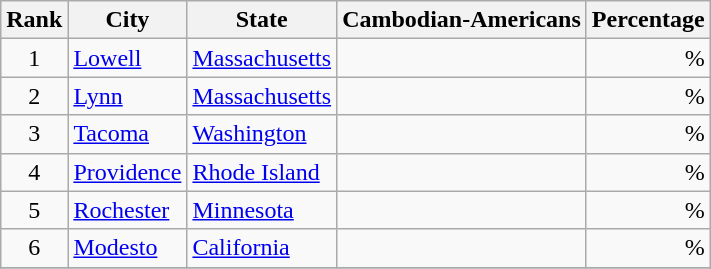<table class="wikitable sortable">
<tr>
<th>Rank</th>
<th>City</th>
<th>State</th>
<th>Cambodian-Americans</th>
<th>Percentage</th>
</tr>
<tr>
<td align=center>1</td>
<td><a href='#'>Lowell</a></td>
<td><a href='#'>Massachusetts</a></td>
<td align=right></td>
<td align=right>%</td>
</tr>
<tr>
<td align=center>2</td>
<td><a href='#'>Lynn</a></td>
<td><a href='#'>Massachusetts</a></td>
<td align=right></td>
<td align=right>%</td>
</tr>
<tr>
<td align=center>3</td>
<td><a href='#'>Tacoma</a></td>
<td><a href='#'>Washington</a></td>
<td align=right></td>
<td align=right>%</td>
</tr>
<tr>
<td align=center>4</td>
<td><a href='#'>Providence</a></td>
<td><a href='#'>Rhode Island</a></td>
<td align=right></td>
<td align=right>%</td>
</tr>
<tr>
<td align=center>5</td>
<td><a href='#'>Rochester</a></td>
<td><a href='#'>Minnesota</a></td>
<td align=right></td>
<td align=right>%</td>
</tr>
<tr>
<td align=center>6</td>
<td><a href='#'>Modesto</a></td>
<td><a href='#'>California</a></td>
<td align=right></td>
<td align=right>%</td>
</tr>
<tr>
</tr>
</table>
